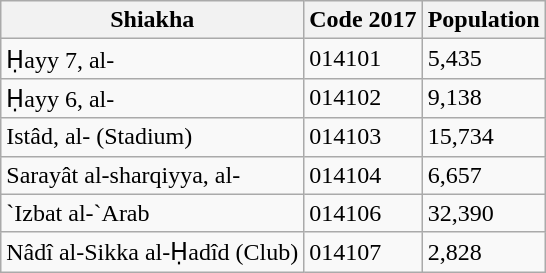<table class="wikitable">
<tr>
<th colspan="1" rowspan="1">Shiakha</th>
<th colspan="1" rowspan="1">Code 2017</th>
<th colspan="1" rowspan="1">Population</th>
</tr>
<tr>
<td>Ḥayy 7, al-</td>
<td>014101</td>
<td>5,435</td>
</tr>
<tr>
<td>Ḥayy 6, al-</td>
<td>014102</td>
<td>9,138</td>
</tr>
<tr>
<td>Istâd, al- (Stadium)</td>
<td>014103</td>
<td>15,734</td>
</tr>
<tr>
<td>Sarayât al-sharqiyya, al-</td>
<td>014104</td>
<td>6,657</td>
</tr>
<tr>
<td>`Izbat al-`Arab</td>
<td>014106</td>
<td>32,390</td>
</tr>
<tr>
<td>Nâdî al-Sikka al-Ḥadîd (Club)</td>
<td>014107</td>
<td>2,828</td>
</tr>
</table>
